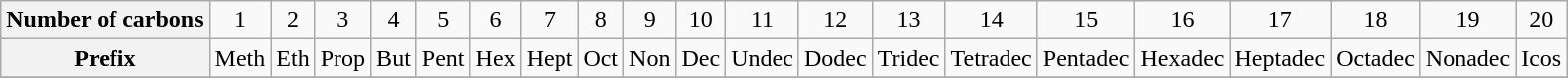<table class="wikitable" style="text-align: center;">
<tr>
<th>Number of carbons</th>
<td>1</td>
<td>2</td>
<td>3</td>
<td>4</td>
<td>5</td>
<td>6</td>
<td>7</td>
<td>8</td>
<td>9</td>
<td>10</td>
<td>11</td>
<td>12</td>
<td>13</td>
<td>14</td>
<td>15</td>
<td>16</td>
<td>17</td>
<td>18</td>
<td>19</td>
<td>20</td>
</tr>
<tr>
<th>Prefix</th>
<td>Meth</td>
<td>Eth</td>
<td>Prop</td>
<td>But</td>
<td>Pent</td>
<td>Hex</td>
<td>Hept</td>
<td>Oct</td>
<td>Non</td>
<td>Dec</td>
<td>Undec</td>
<td>Dodec</td>
<td>Tridec</td>
<td>Tetradec</td>
<td>Pentadec</td>
<td>Hexadec</td>
<td>Heptadec</td>
<td>Octadec</td>
<td>Nonadec</td>
<td>Icos</td>
</tr>
<tr>
</tr>
</table>
